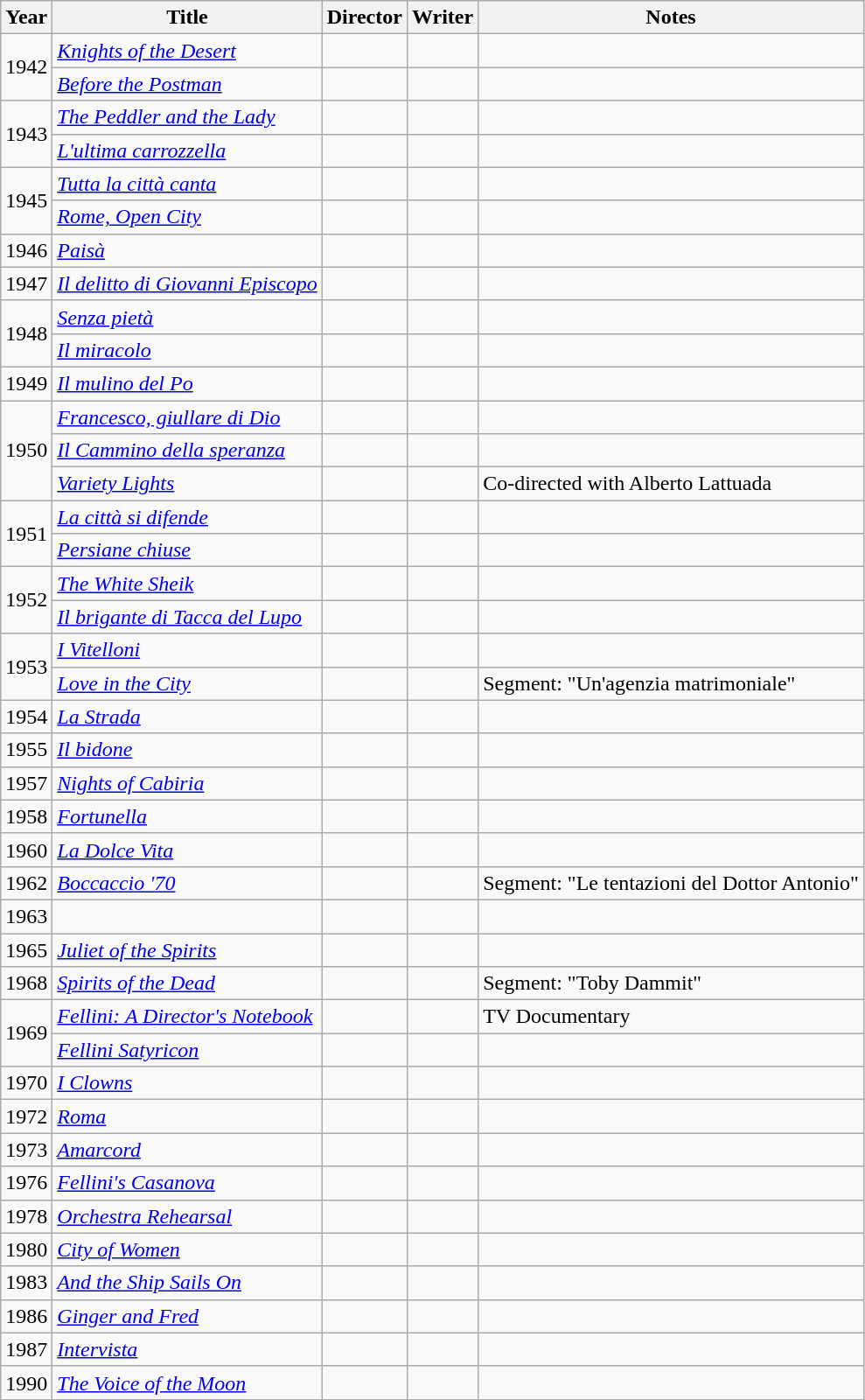<table class="wikitable">
<tr>
<th>Year</th>
<th>Title</th>
<th>Director</th>
<th>Writer</th>
<th>Notes</th>
</tr>
<tr>
<td rowspan="2">1942</td>
<td><em><a href='#'>Knights of the Desert</a></em></td>
<td></td>
<td></td>
<td></td>
</tr>
<tr>
<td><em><a href='#'>Before the Postman</a></em></td>
<td></td>
<td></td>
<td></td>
</tr>
<tr>
<td rowspan="2">1943</td>
<td><em><a href='#'>The Peddler and the Lady</a></em></td>
<td></td>
<td></td>
<td></td>
</tr>
<tr>
<td><em><a href='#'>L'ultima carrozzella</a></em></td>
<td></td>
<td></td>
<td></td>
</tr>
<tr>
<td rowspan="2">1945</td>
<td><em><a href='#'>Tutta la città canta</a></em></td>
<td></td>
<td></td>
<td></td>
</tr>
<tr>
<td><em><a href='#'>Rome, Open City</a></em></td>
<td></td>
<td></td>
<td></td>
</tr>
<tr>
<td>1946</td>
<td><em><a href='#'>Paisà</a></em></td>
<td></td>
<td></td>
<td></td>
</tr>
<tr>
<td>1947</td>
<td><em><a href='#'>Il delitto di Giovanni Episcopo</a></em></td>
<td></td>
<td></td>
<td></td>
</tr>
<tr>
<td rowspan="2">1948</td>
<td><em><a href='#'>Senza pietà</a></em></td>
<td></td>
<td></td>
<td></td>
</tr>
<tr>
<td><em><a href='#'>Il miracolo</a></em></td>
<td></td>
<td></td>
<td></td>
</tr>
<tr>
<td>1949</td>
<td><em><a href='#'>Il mulino del Po</a></em></td>
<td></td>
<td></td>
<td></td>
</tr>
<tr>
<td rowspan="3">1950</td>
<td><em><a href='#'>Francesco, giullare di Dio</a></em></td>
<td></td>
<td></td>
<td></td>
</tr>
<tr>
<td><em><a href='#'>Il Cammino della speranza</a></em></td>
<td></td>
<td></td>
<td></td>
</tr>
<tr>
<td><em><a href='#'>Variety Lights</a></em></td>
<td></td>
<td></td>
<td>Co-directed with Alberto Lattuada</td>
</tr>
<tr>
<td rowspan="2">1951</td>
<td><em><a href='#'>La città si difende</a></em></td>
<td></td>
<td></td>
<td></td>
</tr>
<tr>
<td><em><a href='#'>Persiane chiuse</a></em></td>
<td></td>
<td></td>
<td></td>
</tr>
<tr>
<td rowspan="2">1952</td>
<td><em><a href='#'>The White Sheik</a></em></td>
<td></td>
<td></td>
<td></td>
</tr>
<tr>
<td><em><a href='#'>Il brigante di Tacca del Lupo</a></em></td>
<td></td>
<td></td>
<td></td>
</tr>
<tr>
<td rowspan="2">1953</td>
<td><em><a href='#'>I Vitelloni</a></em></td>
<td></td>
<td></td>
<td></td>
</tr>
<tr>
<td><em><a href='#'>Love in the City</a></em></td>
<td></td>
<td></td>
<td>Segment: "Un'agenzia matrimoniale"</td>
</tr>
<tr>
<td>1954</td>
<td><em><a href='#'>La Strada</a></em></td>
<td></td>
<td></td>
<td></td>
</tr>
<tr>
<td>1955</td>
<td><em><a href='#'>Il bidone</a></em></td>
<td></td>
<td></td>
<td></td>
</tr>
<tr>
<td>1957</td>
<td><em><a href='#'>Nights of Cabiria</a></em></td>
<td></td>
<td></td>
<td></td>
</tr>
<tr>
<td>1958</td>
<td><em><a href='#'>Fortunella</a></em></td>
<td></td>
<td></td>
<td></td>
</tr>
<tr>
<td>1960</td>
<td><em><a href='#'>La Dolce Vita</a></em></td>
<td></td>
<td></td>
<td></td>
</tr>
<tr>
<td>1962</td>
<td><em><a href='#'>Boccaccio '70</a></em></td>
<td></td>
<td></td>
<td>Segment: "Le tentazioni del Dottor Antonio"</td>
</tr>
<tr>
<td>1963</td>
<td><em><a href='#'></a></em></td>
<td></td>
<td></td>
<td></td>
</tr>
<tr>
<td>1965</td>
<td><em><a href='#'>Juliet of the Spirits</a></em></td>
<td></td>
<td></td>
<td></td>
</tr>
<tr>
<td>1968</td>
<td><em><a href='#'>Spirits of the Dead</a></em></td>
<td></td>
<td></td>
<td>Segment: "Toby Dammit"</td>
</tr>
<tr>
<td rowspan="2">1969</td>
<td><em><a href='#'>Fellini: A Director's Notebook</a></em></td>
<td></td>
<td></td>
<td>TV Documentary</td>
</tr>
<tr>
<td><em><a href='#'>Fellini Satyricon</a></em></td>
<td></td>
<td></td>
<td></td>
</tr>
<tr>
<td>1970</td>
<td><em><a href='#'>I Clowns</a></em></td>
<td></td>
<td></td>
<td></td>
</tr>
<tr>
<td>1972</td>
<td><em><a href='#'>Roma</a></em></td>
<td></td>
<td></td>
<td></td>
</tr>
<tr>
<td>1973</td>
<td><em><a href='#'>Amarcord</a></em></td>
<td></td>
<td></td>
<td></td>
</tr>
<tr>
<td>1976</td>
<td><em><a href='#'>Fellini's Casanova</a></em></td>
<td></td>
<td></td>
<td></td>
</tr>
<tr>
<td>1978</td>
<td><em><a href='#'>Orchestra Rehearsal</a></em></td>
<td></td>
<td></td>
<td></td>
</tr>
<tr>
<td>1980</td>
<td><em><a href='#'>City of Women</a></em></td>
<td></td>
<td></td>
<td></td>
</tr>
<tr>
<td>1983</td>
<td><em><a href='#'>And the Ship Sails On</a></em></td>
<td></td>
<td></td>
<td></td>
</tr>
<tr>
<td>1986</td>
<td><em><a href='#'>Ginger and Fred</a></em></td>
<td></td>
<td></td>
<td></td>
</tr>
<tr>
<td>1987</td>
<td><em><a href='#'>Intervista</a></em></td>
<td></td>
<td></td>
<td></td>
</tr>
<tr>
<td>1990</td>
<td><em><a href='#'>The Voice of the Moon</a></em></td>
<td></td>
<td></td>
<td></td>
</tr>
</table>
